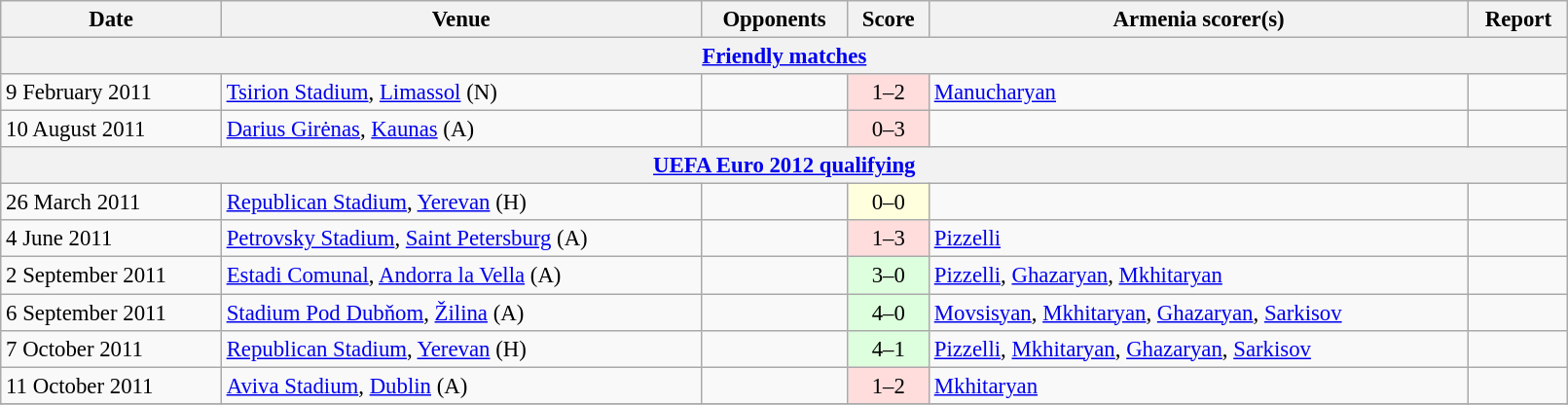<table class="wikitable" width=85%; style="font-size:95%;">
<tr>
<th>Date</th>
<th>Venue</th>
<th>Opponents</th>
<th>Score</th>
<th>Armenia scorer(s)</th>
<th>Report</th>
</tr>
<tr>
<th colspan=7><a href='#'>Friendly matches</a></th>
</tr>
<tr>
<td>9 February 2011</td>
<td><a href='#'>Tsirion Stadium</a>, <a href='#'>Limassol</a> (N)</td>
<td></td>
<td align=center bgcolor=ffdddd>1–2</td>
<td><a href='#'>Manucharyan</a></td>
<td></td>
</tr>
<tr>
<td>10 August 2011</td>
<td><a href='#'>Darius Girėnas</a>, <a href='#'>Kaunas</a> (A)</td>
<td></td>
<td align=center bgcolor=ffdddd>0–3</td>
<td></td>
<td></td>
</tr>
<tr>
<th colspan=7><a href='#'>UEFA Euro 2012 qualifying</a></th>
</tr>
<tr>
<td>26 March 2011</td>
<td><a href='#'>Republican Stadium</a>, <a href='#'>Yerevan</a> (H)</td>
<td></td>
<td align=center bgcolor=ffffdd>0–0</td>
<td></td>
<td></td>
</tr>
<tr>
<td>4 June 2011</td>
<td><a href='#'>Petrovsky Stadium</a>, <a href='#'>Saint Petersburg</a> (A)</td>
<td></td>
<td align=center bgcolor=ffdddd>1–3</td>
<td><a href='#'>Pizzelli</a></td>
<td></td>
</tr>
<tr>
<td>2 September 2011</td>
<td><a href='#'>Estadi Comunal</a>, <a href='#'>Andorra la Vella</a> (A)</td>
<td></td>
<td align=center bgcolor=ddffdd>3–0</td>
<td><a href='#'>Pizzelli</a>, <a href='#'>Ghazaryan</a>, <a href='#'>Mkhitaryan</a></td>
<td></td>
</tr>
<tr>
<td>6 September 2011</td>
<td><a href='#'>Stadium Pod Dubňom</a>, <a href='#'>Žilina</a> (A)</td>
<td></td>
<td align=center bgcolor=ddffdd>4–0</td>
<td><a href='#'>Movsisyan</a>, <a href='#'>Mkhitaryan</a>, <a href='#'>Ghazaryan</a>, <a href='#'>Sarkisov</a></td>
<td></td>
</tr>
<tr>
<td>7 October 2011</td>
<td><a href='#'>Republican Stadium</a>, <a href='#'>Yerevan</a> (H)</td>
<td></td>
<td align=center bgcolor=ddffdd>4–1</td>
<td><a href='#'>Pizzelli</a>, <a href='#'>Mkhitaryan</a>, <a href='#'>Ghazaryan</a>, <a href='#'>Sarkisov</a></td>
<td></td>
</tr>
<tr>
<td>11 October 2011</td>
<td><a href='#'>Aviva Stadium</a>, <a href='#'>Dublin</a> (A)</td>
<td></td>
<td align=center bgcolor=ffdddd>1–2</td>
<td><a href='#'>Mkhitaryan</a></td>
<td></td>
</tr>
<tr>
</tr>
</table>
